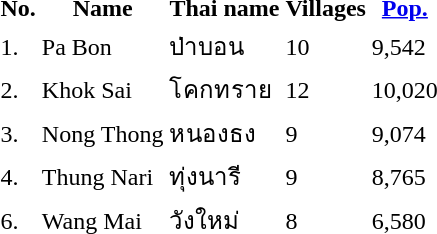<table>
<tr>
<th>No.</th>
<th>Name</th>
<th>Thai name</th>
<th>Villages</th>
<th><a href='#'>Pop.</a></th>
</tr>
<tr>
<td>1.</td>
<td>Pa Bon</td>
<td>ป่าบอน</td>
<td>10</td>
<td>9,542</td>
<td></td>
</tr>
<tr>
<td>2.</td>
<td>Khok Sai</td>
<td>โคกทราย</td>
<td>12</td>
<td>10,020</td>
<td></td>
</tr>
<tr>
<td>3.</td>
<td>Nong Thong</td>
<td>หนองธง</td>
<td>9</td>
<td>9,074</td>
<td></td>
</tr>
<tr>
<td>4.</td>
<td>Thung Nari</td>
<td>ทุ่งนารี</td>
<td>9</td>
<td>8,765</td>
<td></td>
</tr>
<tr>
<td>6.</td>
<td>Wang Mai</td>
<td>วังใหม่</td>
<td>8</td>
<td>6,580</td>
<td></td>
</tr>
</table>
